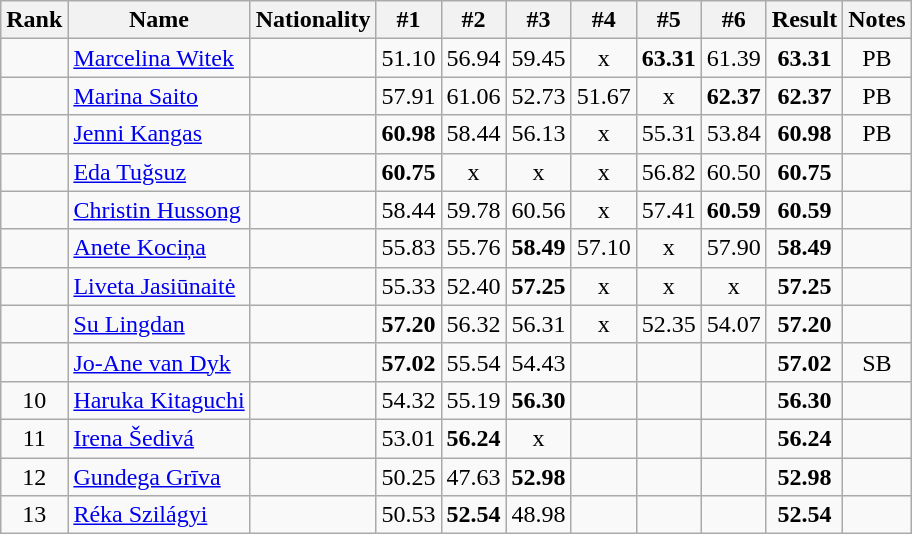<table class="wikitable sortable" style="text-align:center">
<tr>
<th>Rank</th>
<th>Name</th>
<th>Nationality</th>
<th>#1</th>
<th>#2</th>
<th>#3</th>
<th>#4</th>
<th>#5</th>
<th>#6</th>
<th>Result</th>
<th>Notes</th>
</tr>
<tr>
<td></td>
<td align=left><a href='#'>Marcelina Witek</a></td>
<td align=left></td>
<td>51.10</td>
<td>56.94</td>
<td>59.45</td>
<td>x</td>
<td><strong>63.31</strong></td>
<td>61.39</td>
<td><strong>63.31</strong></td>
<td>PB</td>
</tr>
<tr>
<td></td>
<td align=left><a href='#'>Marina Saito</a></td>
<td align=left></td>
<td>57.91</td>
<td>61.06</td>
<td>52.73</td>
<td>51.67</td>
<td>x</td>
<td><strong>62.37</strong></td>
<td><strong>62.37</strong></td>
<td>PB</td>
</tr>
<tr>
<td></td>
<td align=left><a href='#'>Jenni Kangas</a></td>
<td align=left></td>
<td><strong>60.98</strong></td>
<td>58.44</td>
<td>56.13</td>
<td>x</td>
<td>55.31</td>
<td>53.84</td>
<td><strong>60.98</strong></td>
<td>PB</td>
</tr>
<tr>
<td></td>
<td align=left><a href='#'>Eda Tuğsuz</a></td>
<td align=left></td>
<td><strong>60.75</strong></td>
<td>x</td>
<td>x</td>
<td>x</td>
<td>56.82</td>
<td>60.50</td>
<td><strong>60.75</strong></td>
<td></td>
</tr>
<tr>
<td></td>
<td align=left><a href='#'>Christin Hussong</a></td>
<td align=left></td>
<td>58.44</td>
<td>59.78</td>
<td>60.56</td>
<td>x</td>
<td>57.41</td>
<td><strong>60.59</strong></td>
<td><strong>60.59</strong></td>
<td></td>
</tr>
<tr>
<td></td>
<td align=left><a href='#'>Anete Kociņa</a></td>
<td align=left></td>
<td>55.83</td>
<td>55.76</td>
<td><strong>58.49</strong></td>
<td>57.10</td>
<td>x</td>
<td>57.90</td>
<td><strong>58.49</strong></td>
<td></td>
</tr>
<tr>
<td></td>
<td align=left><a href='#'>Liveta Jasiūnaitė</a></td>
<td align=left></td>
<td>55.33</td>
<td>52.40</td>
<td><strong>57.25</strong></td>
<td>x</td>
<td>x</td>
<td>x</td>
<td><strong>57.25</strong></td>
<td></td>
</tr>
<tr>
<td></td>
<td align=left><a href='#'>Su Lingdan</a></td>
<td align=left></td>
<td><strong>57.20</strong></td>
<td>56.32</td>
<td>56.31</td>
<td>x</td>
<td>52.35</td>
<td>54.07</td>
<td><strong>57.20</strong></td>
<td></td>
</tr>
<tr>
<td></td>
<td align=left><a href='#'>Jo-Ane van Dyk</a></td>
<td align=left></td>
<td><strong>57.02</strong></td>
<td>55.54</td>
<td>54.43</td>
<td></td>
<td></td>
<td></td>
<td><strong>57.02</strong></td>
<td>SB</td>
</tr>
<tr>
<td>10</td>
<td align=left><a href='#'>Haruka Kitaguchi</a></td>
<td align=left></td>
<td>54.32</td>
<td>55.19</td>
<td><strong>56.30</strong></td>
<td></td>
<td></td>
<td></td>
<td><strong>56.30</strong></td>
<td></td>
</tr>
<tr>
<td>11</td>
<td align=left><a href='#'>Irena Šedivá</a></td>
<td align=left></td>
<td>53.01</td>
<td><strong>56.24</strong></td>
<td>x</td>
<td></td>
<td></td>
<td></td>
<td><strong>56.24</strong></td>
<td></td>
</tr>
<tr>
<td>12</td>
<td align=left><a href='#'>Gundega Grīva</a></td>
<td align=left></td>
<td>50.25</td>
<td>47.63</td>
<td><strong>52.98</strong></td>
<td></td>
<td></td>
<td></td>
<td><strong>52.98</strong></td>
<td></td>
</tr>
<tr>
<td>13</td>
<td align=left><a href='#'>Réka Szilágyi</a></td>
<td align=left></td>
<td>50.53</td>
<td><strong>52.54</strong></td>
<td>48.98</td>
<td></td>
<td></td>
<td></td>
<td><strong>52.54</strong></td>
<td></td>
</tr>
</table>
